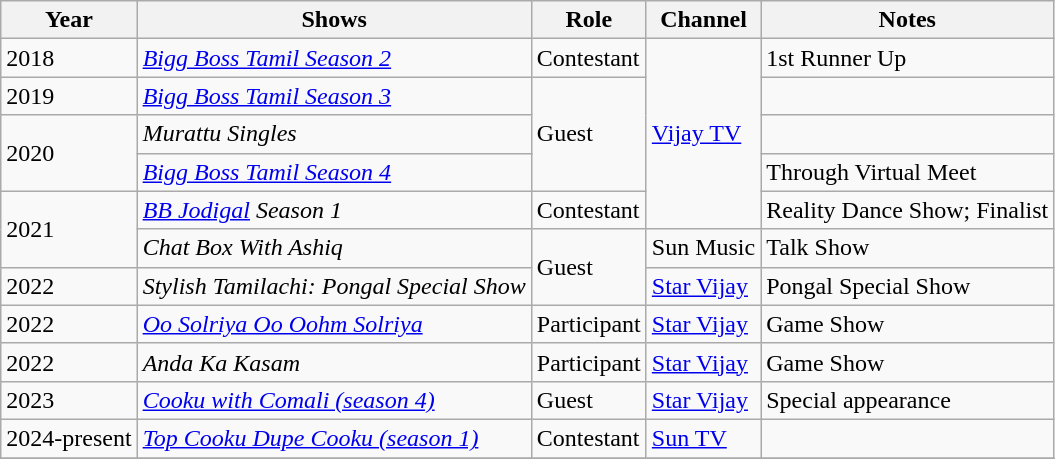<table class="wikitable sortable">
<tr>
<th>Year</th>
<th>Shows</th>
<th>Role</th>
<th>Channel</th>
<th>Notes</th>
</tr>
<tr>
<td>2018</td>
<td><em><a href='#'>Bigg Boss Tamil Season 2</a></em></td>
<td>Contestant</td>
<td rowspan="5"><a href='#'>Vijay TV</a></td>
<td>1st Runner Up</td>
</tr>
<tr>
<td>2019</td>
<td><em><a href='#'>Bigg Boss Tamil Season 3</a></em></td>
<td rowspan="3">Guest</td>
<td></td>
</tr>
<tr>
<td rowspan="2">2020</td>
<td><em>Murattu Singles</em></td>
<td></td>
</tr>
<tr>
<td><em><a href='#'>Bigg Boss Tamil Season 4</a></em></td>
<td>Through Virtual Meet</td>
</tr>
<tr>
<td rowspan="2">2021</td>
<td><em><a href='#'>BB Jodigal</a> Season 1</em></td>
<td>Contestant</td>
<td>Reality Dance Show; Finalist</td>
</tr>
<tr>
<td><em>Chat Box With Ashiq</em></td>
<td rowspan="2">Guest</td>
<td>Sun Music</td>
<td>Talk Show</td>
</tr>
<tr>
<td>2022</td>
<td><em>Stylish Tamilachi: Pongal Special</em> <em>Show</em></td>
<td><a href='#'>Star Vijay</a></td>
<td>Pongal Special Show</td>
</tr>
<tr>
<td>2022</td>
<td><em><a href='#'>Oo Solriya Oo Oohm Solriya</a></em></td>
<td>Participant</td>
<td><a href='#'>Star Vijay</a></td>
<td>Game Show</td>
</tr>
<tr>
<td>2022</td>
<td><em>Anda Ka Kasam</em></td>
<td>Participant</td>
<td><a href='#'>Star Vijay</a></td>
<td>Game Show</td>
</tr>
<tr>
<td>2023</td>
<td><em><a href='#'>Cooku with Comali (season 4)</a></em></td>
<td>Guest</td>
<td><a href='#'>Star Vijay</a></td>
<td>Special appearance</td>
</tr>
<tr>
<td>2024-present</td>
<td><em><a href='#'>Top Cooku Dupe Cooku (season 1)</a></em></td>
<td>Contestant</td>
<td><a href='#'>Sun TV</a></td>
<td></td>
</tr>
<tr>
</tr>
</table>
